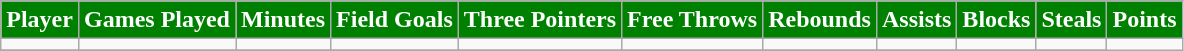<table class="wikitable" style="text-align:center">
<tr>
<th style="background:green;color:#FFFFFF;">Player</th>
<th style="background:green;color:#FFFFFF;">Games Played</th>
<th style="background:green;color:#FFFFFF;">Minutes</th>
<th style="background:green;color:#FFFFFF;">Field Goals</th>
<th style="background:green;color:#FFFFFF;">Three Pointers</th>
<th style="background:green;color:#FFFFFF;">Free Throws</th>
<th style="background:green;color:#FFFFFF;">Rebounds</th>
<th style="background:green;color:#FFFFFF;">Assists</th>
<th style="background:green;color:#FFFFFF;">Blocks</th>
<th style="background:green;color:#FFFFFF;">Steals</th>
<th style="background:green;color:#FFFFFF;">Points</th>
</tr>
<tr>
<td></td>
<td></td>
<td></td>
<td></td>
<td></td>
<td></td>
<td></td>
<td></td>
<td></td>
<td></td>
</tr>
<tr>
</tr>
</table>
